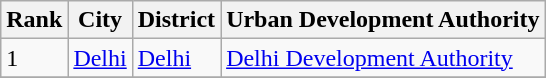<table class="wikitable sortable">
<tr>
<th>Rank</th>
<th>City</th>
<th>District</th>
<th>Urban Development Authority</th>
</tr>
<tr>
<td>1</td>
<td><a href='#'>Delhi</a></td>
<td><a href='#'>Delhi</a></td>
<td><a href='#'>Delhi Development Authority</a></td>
</tr>
<tr>
</tr>
</table>
